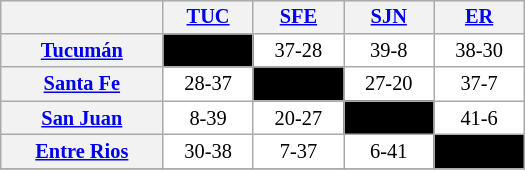<table align="left" width="350" cellspacing="0" cellpadding="3" style="background-color: #f9f9f9; font-size: 85%; text-align: center" class="wikitable">
<tr style="background:#00000;">
<th align="left"> </th>
<th><a href='#'>TUC</a></th>
<th><a href='#'>SFE</a></th>
<th><a href='#'>SJN</a></th>
<th><a href='#'>ER</a></th>
</tr>
<tr ! style="background:#FFFFFF;">
<th><a href='#'>Tucumán</a></th>
<td style="background:#000000">––––</td>
<td>37-28</td>
<td>39-8</td>
<td>38-30</td>
</tr>
<tr ! style="background:#FFFFFF;">
<th><a href='#'>Santa Fe</a></th>
<td>28-37</td>
<td style="background:#000000">––––</td>
<td>27-20</td>
<td>37-7</td>
</tr>
<tr ! style="background:#FFFFFF;">
<th><a href='#'>San Juan</a></th>
<td>8-39</td>
<td>20-27</td>
<td style="background:#000000">––––</td>
<td>41-6</td>
</tr>
<tr ! style="background:#FFFFFF;">
<th><a href='#'>Entre Rios</a></th>
<td>30-38</td>
<td>7-37</td>
<td>6-41</td>
<td style="background:#000000">––––</td>
</tr>
<tr>
</tr>
</table>
